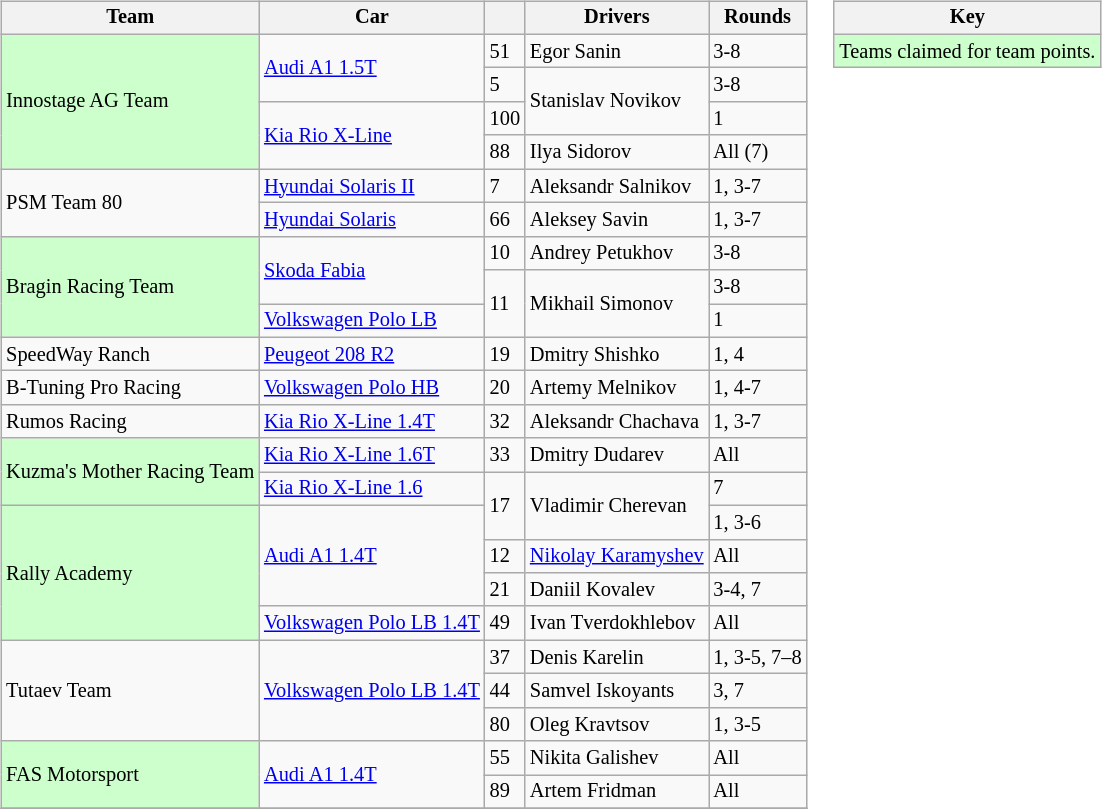<table>
<tr>
<td><br><table class="wikitable" style="font-size: 85%">
<tr>
<th>Team</th>
<th>Car</th>
<th></th>
<th>Drivers</th>
<th>Rounds</th>
</tr>
<tr>
<td rowspan=4 style="background:#ccffcc;">Innostage AG Team</td>
<td rowspan=2><a href='#'>Audi A1 1.5T</a></td>
<td>51</td>
<td>Egor Sanin</td>
<td>3-8</td>
</tr>
<tr>
<td>5</td>
<td rowspan=2>Stanislav Novikov</td>
<td>3-8</td>
</tr>
<tr>
<td rowspan=2><a href='#'>Kia Rio X-Line</a></td>
<td>100</td>
<td>1</td>
</tr>
<tr>
<td>88</td>
<td>Ilya Sidorov</td>
<td>All (7)</td>
</tr>
<tr>
<td rowspan=2>PSM Team 80</td>
<td rowspan=1><a href='#'>Hyundai Solaris II</a></td>
<td>7</td>
<td>Aleksandr Salnikov</td>
<td>1, 3-7</td>
</tr>
<tr>
<td><a href='#'>Hyundai Solaris</a></td>
<td>66</td>
<td>Aleksey Savin</td>
<td>1, 3-7</td>
</tr>
<tr>
<td rowspan=3 style="background:#ccffcc;">Bragin Racing Team</td>
<td rowspan=2><a href='#'>Skoda Fabia</a></td>
<td>10</td>
<td>Andrey Petukhov</td>
<td>3-8</td>
</tr>
<tr>
<td rowspan=2>11</td>
<td rowspan=2>Mikhail Simonov</td>
<td>3-8</td>
</tr>
<tr>
<td rowspan=1><a href='#'>Volkswagen Polo LB</a></td>
<td>1</td>
</tr>
<tr>
<td rowspan=1>SpeedWay Ranch</td>
<td rowspan=1><a href='#'>Peugeot 208 R2</a></td>
<td>19</td>
<td>Dmitry Shishko</td>
<td>1, 4</td>
</tr>
<tr>
<td>B-Tuning Pro Racing</td>
<td><a href='#'>Volkswagen Polo HB</a></td>
<td>20</td>
<td>Artemy Melnikov</td>
<td>1, 4-7</td>
</tr>
<tr>
<td>Rumos Racing</td>
<td><a href='#'>Kia Rio X-Line 1.4T</a></td>
<td>32</td>
<td>Aleksandr Chachava</td>
<td>1, 3-7</td>
</tr>
<tr>
<td rowspan=2 style="background:#ccffcc;">Kuzma's Mother Racing Team</td>
<td><a href='#'>Kia Rio X-Line 1.6T</a></td>
<td>33</td>
<td>Dmitry Dudarev</td>
<td>All</td>
</tr>
<tr>
<td><a href='#'>Kia Rio X-Line 1.6</a></td>
<td rowspan=2>17</td>
<td rowspan=2>Vladimir Cherevan</td>
<td>7</td>
</tr>
<tr>
<td rowspan=4 style="background:#ccffcc;">Rally Academy</td>
<td rowspan=3><a href='#'>Audi A1 1.4T</a></td>
<td>1, 3-6</td>
</tr>
<tr>
<td>12</td>
<td><a href='#'>Nikolay Karamyshev</a></td>
<td>All</td>
</tr>
<tr>
<td>21</td>
<td>Daniil Kovalev</td>
<td>3-4, 7</td>
</tr>
<tr>
<td rowspan=1><a href='#'>Volkswagen Polo LB 1.4T</a></td>
<td>49</td>
<td>Ivan Tverdokhlebov</td>
<td>All</td>
</tr>
<tr>
<td rowspan=3>Tutaev Team</td>
<td rowspan=3><a href='#'>Volkswagen Polo LB 1.4T</a></td>
<td>37</td>
<td>Denis Karelin</td>
<td>1, 3-5, 7–8</td>
</tr>
<tr>
<td>44</td>
<td>Samvel Iskoyants</td>
<td>3, 7</td>
</tr>
<tr>
<td>80</td>
<td>Oleg Kravtsov</td>
<td>1, 3-5</td>
</tr>
<tr>
<td rowspan=2 style="background:#ccffcc;">FAS Motorsport</td>
<td rowspan=2><a href='#'>Audi A1 1.4T</a></td>
<td>55</td>
<td>Nikita Galishev</td>
<td>All</td>
</tr>
<tr>
<td>89</td>
<td>Artem Fridman</td>
<td>All</td>
</tr>
<tr>
</tr>
</table>
</td>
<td valign="top"><br><table class="wikitable" style="font-size: 85%">
<tr>
<th colspan=2>Key</th>
</tr>
<tr>
<td colspan=2 style="background:#ccffcc;">Teams claimed for team points.</td>
</tr>
</table>
</td>
</tr>
</table>
